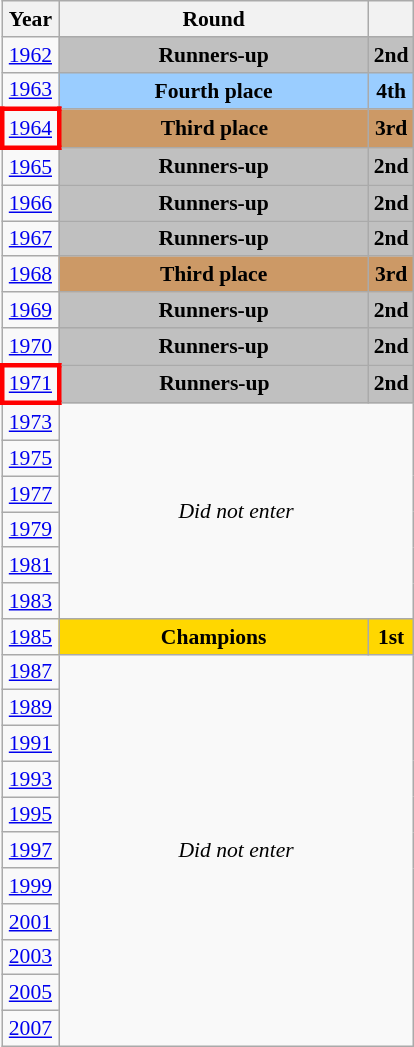<table class="wikitable" style="text-align: center; font-size:90%">
<tr>
<th>Year</th>
<th style="width:200px">Round</th>
<th></th>
</tr>
<tr>
<td><a href='#'>1962</a></td>
<td bgcolor=Silver><strong>Runners-up</strong></td>
<td bgcolor=Silver><strong>2nd</strong></td>
</tr>
<tr>
<td><a href='#'>1963</a></td>
<td bgcolor="9acdff"><strong>Fourth place</strong></td>
<td bgcolor="9acdff"><strong>4th</strong></td>
</tr>
<tr>
<td style="border: 3px solid red"><a href='#'>1964</a></td>
<td bgcolor="cc9966"><strong>Third place</strong></td>
<td bgcolor="cc9966"><strong>3rd</strong></td>
</tr>
<tr>
<td><a href='#'>1965</a></td>
<td bgcolor=Silver><strong>Runners-up</strong></td>
<td bgcolor=Silver><strong>2nd</strong></td>
</tr>
<tr>
<td><a href='#'>1966</a></td>
<td bgcolor=Silver><strong>Runners-up</strong></td>
<td bgcolor=Silver><strong>2nd</strong></td>
</tr>
<tr>
<td><a href='#'>1967</a></td>
<td bgcolor=Silver><strong>Runners-up</strong></td>
<td bgcolor=Silver><strong>2nd</strong></td>
</tr>
<tr>
<td><a href='#'>1968</a></td>
<td bgcolor="cc9966"><strong>Third place</strong></td>
<td bgcolor="cc9966"><strong>3rd</strong></td>
</tr>
<tr>
<td><a href='#'>1969</a></td>
<td bgcolor=Silver><strong>Runners-up</strong></td>
<td bgcolor=Silver><strong>2nd</strong></td>
</tr>
<tr>
<td><a href='#'>1970</a></td>
<td bgcolor=Silver><strong>Runners-up</strong></td>
<td bgcolor=Silver><strong>2nd</strong></td>
</tr>
<tr>
<td style="border: 3px solid red"><a href='#'>1971</a></td>
<td bgcolor=Silver><strong>Runners-up</strong></td>
<td bgcolor=Silver><strong>2nd</strong></td>
</tr>
<tr>
<td><a href='#'>1973</a></td>
<td colspan="2" rowspan="6"><em>Did not enter</em></td>
</tr>
<tr>
<td><a href='#'>1975</a></td>
</tr>
<tr>
<td><a href='#'>1977</a></td>
</tr>
<tr>
<td><a href='#'>1979</a></td>
</tr>
<tr>
<td><a href='#'>1981</a></td>
</tr>
<tr>
<td><a href='#'>1983</a></td>
</tr>
<tr>
<td><a href='#'>1985</a></td>
<td bgcolor=Gold><strong>Champions</strong></td>
<td bgcolor=Gold><strong>1st</strong></td>
</tr>
<tr>
<td><a href='#'>1987</a></td>
<td colspan="2" rowspan="11"><em>Did not enter</em></td>
</tr>
<tr>
<td><a href='#'>1989</a></td>
</tr>
<tr>
<td><a href='#'>1991</a></td>
</tr>
<tr>
<td><a href='#'>1993</a></td>
</tr>
<tr>
<td><a href='#'>1995</a></td>
</tr>
<tr>
<td><a href='#'>1997</a></td>
</tr>
<tr>
<td><a href='#'>1999</a></td>
</tr>
<tr>
<td><a href='#'>2001</a></td>
</tr>
<tr>
<td><a href='#'>2003</a></td>
</tr>
<tr>
<td><a href='#'>2005</a></td>
</tr>
<tr>
<td><a href='#'>2007</a></td>
</tr>
</table>
